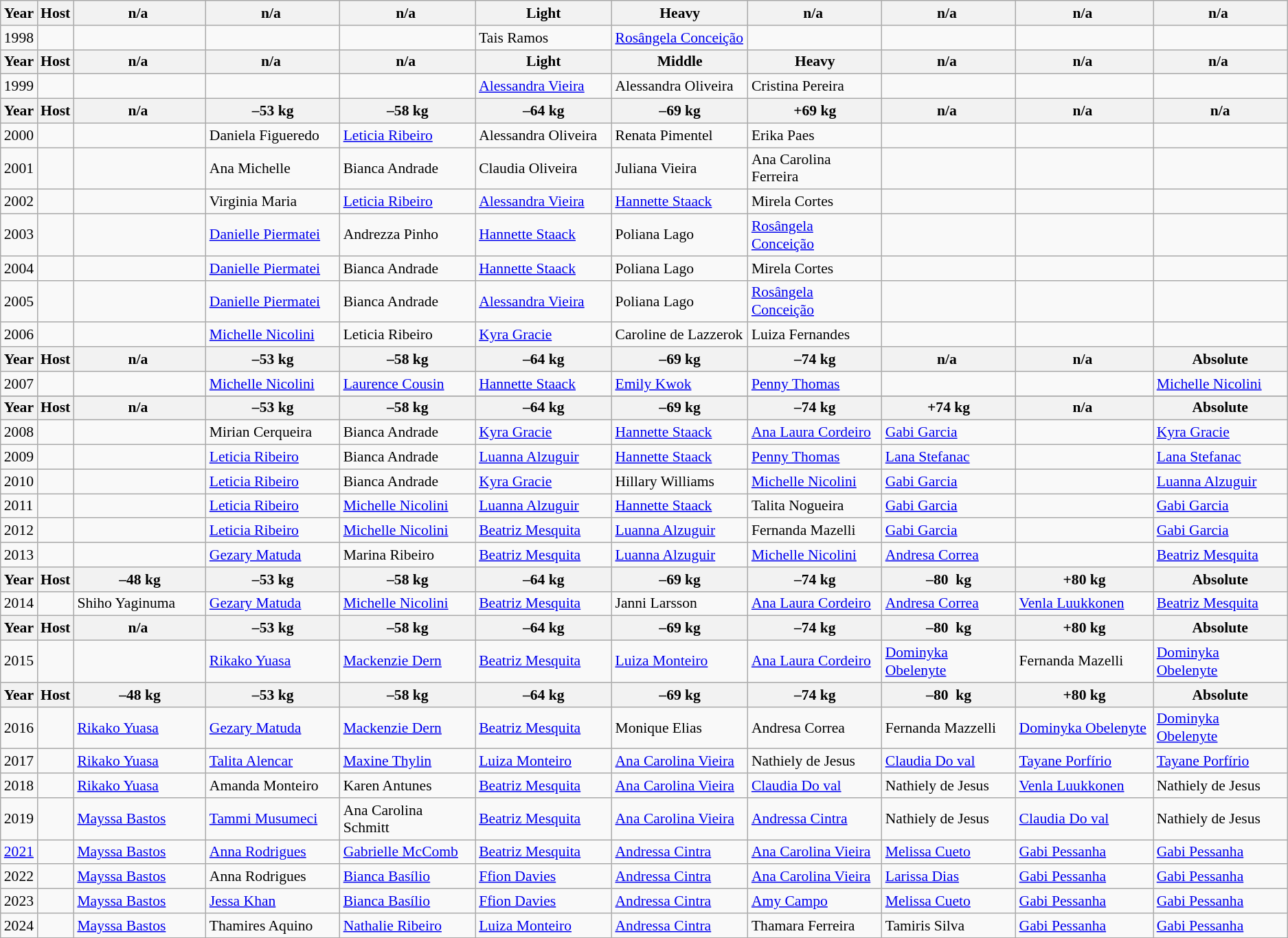<table class="wikitable sortable" style="font-size: 90%">
<tr>
<th>Year</th>
<th>Host</th>
<th>n/a </th>
<th>n/a </th>
<th>n/a </th>
<th width=300>Light<br></th>
<th width=300>Heavy<br></th>
<th>n/a </th>
<th>n/a </th>
<th>n/a </th>
<th>n/a </th>
</tr>
<tr>
<td>1998</td>
<td></td>
<td></td>
<td></td>
<td></td>
<td> Tais Ramos </td>
<td> <a href='#'>Rosângela Conceição</a> </td>
<td></td>
<td></td>
<td></td>
<td></td>
</tr>
<tr>
<th>Year</th>
<th>Host</th>
<th>n/a </th>
<th>n/a </th>
<th>n/a </th>
<th width=300>Light<br></th>
<th width=300>Middle<br></th>
<th width=300>Heavy<br></th>
<th>n/a </th>
<th>n/a </th>
<th>n/a </th>
</tr>
<tr>
<td>1999</td>
<td></td>
<td></td>
<td></td>
<td></td>
<td> <a href='#'>Alessandra Vieira</a> </td>
<td> Alessandra Oliveira </td>
<td> Cristina Pereira </td>
<td></td>
<td></td>
<td></td>
</tr>
<tr>
<th>Year</th>
<th>Host</th>
<th width=300>n/a </th>
<th width=300>–53 kg</th>
<th width=300>–58 kg</th>
<th width=300>–64 kg</th>
<th width=300>–69 kg</th>
<th width=300>+69 kg</th>
<th width=300>n/a </th>
<th width=300>n/a </th>
<th width=300>n/a</th>
</tr>
<tr>
<td>2000</td>
<td></td>
<td></td>
<td> Daniela Figueredo </td>
<td> <a href='#'>Leticia Ribeiro</a> </td>
<td> Alessandra Oliveira </td>
<td> Renata Pimentel </td>
<td> Erika Paes </td>
<td></td>
<td></td>
<td></td>
</tr>
<tr>
<td>2001</td>
<td></td>
<td></td>
<td> Ana Michelle </td>
<td> Bianca Andrade </td>
<td> Claudia Oliveira </td>
<td> Juliana Vieira </td>
<td> Ana Carolina Ferreira </td>
<td></td>
<td></td>
<td></td>
</tr>
<tr>
<td>2002</td>
<td></td>
<td></td>
<td> Virginia Maria </td>
<td> <a href='#'>Leticia Ribeiro</a> </td>
<td> <a href='#'>Alessandra Vieira</a> </td>
<td> <a href='#'>Hannette Staack</a> </td>
<td> Mirela Cortes </td>
<td></td>
<td></td>
<td></td>
</tr>
<tr>
<td>2003</td>
<td></td>
<td></td>
<td> <a href='#'>Danielle Piermatei</a> </td>
<td> Andrezza Pinho </td>
<td> <a href='#'>Hannette Staack</a> </td>
<td> Poliana Lago </td>
<td> <a href='#'>Rosângela Conceição</a> </td>
<td></td>
<td></td>
<td></td>
</tr>
<tr>
<td>2004</td>
<td></td>
<td></td>
<td> <a href='#'>Danielle Piermatei</a> </td>
<td> Bianca Andrade </td>
<td> <a href='#'>Hannette Staack</a> </td>
<td> Poliana Lago </td>
<td> Mirela Cortes </td>
<td></td>
<td></td>
<td></td>
</tr>
<tr>
<td>2005</td>
<td></td>
<td></td>
<td> <a href='#'>Danielle Piermatei</a> </td>
<td> Bianca Andrade </td>
<td> <a href='#'>Alessandra Vieira</a> </td>
<td> Poliana Lago </td>
<td> <a href='#'>Rosângela Conceição</a> </td>
<td></td>
<td></td>
<td></td>
</tr>
<tr>
<td>2006</td>
<td></td>
<td></td>
<td> <a href='#'>Michelle Nicolini</a> </td>
<td> Leticia Ribeiro </td>
<td> <a href='#'>Kyra Gracie</a> </td>
<td> Caroline de Lazzerok </td>
<td> Luiza Fernandes </td>
<td></td>
<td></td>
<td></td>
</tr>
<tr>
<th>Year</th>
<th>Host</th>
<th width=300>n/a </th>
<th width=300>–53 kg</th>
<th width=300>–58 kg</th>
<th width=300>–64 kg</th>
<th width=300>–69 kg</th>
<th width=300>–74 kg</th>
<th width=300>n/a </th>
<th width=300>n/a </th>
<th width=300>Absolute</th>
</tr>
<tr>
<td>2007</td>
<td></td>
<td></td>
<td> <a href='#'>Michelle Nicolini</a> </td>
<td> <a href='#'>Laurence Cousin</a> </td>
<td> <a href='#'>Hannette Staack</a> </td>
<td> <a href='#'>Emily Kwok</a> </td>
<td> <a href='#'>Penny Thomas</a> </td>
<td></td>
<td></td>
<td> <a href='#'>Michelle Nicolini</a> </td>
</tr>
<tr>
</tr>
<tr>
<th>Year</th>
<th>Host</th>
<th width=300>n/a </th>
<th width=300>–53 kg</th>
<th width=300>–58 kg</th>
<th width=300>–64 kg</th>
<th width=300>–69 kg</th>
<th width=300>–74 kg</th>
<th width=300>+74 kg</th>
<th width=300>n/a </th>
<th width=300>Absolute</th>
</tr>
<tr>
<td>2008</td>
<td></td>
<td></td>
<td> Mirian Cerqueira </td>
<td> Bianca Andrade </td>
<td> <a href='#'>Kyra Gracie</a> </td>
<td> <a href='#'>Hannette Staack</a> </td>
<td> <a href='#'>Ana Laura Cordeiro</a> </td>
<td> <a href='#'>Gabi Garcia</a> </td>
<td></td>
<td> <a href='#'>Kyra Gracie</a> </td>
</tr>
<tr>
<td>2009</td>
<td></td>
<td></td>
<td> <a href='#'>Leticia Ribeiro</a> </td>
<td> Bianca Andrade </td>
<td> <a href='#'>Luanna Alzuguir</a> </td>
<td> <a href='#'>Hannette Staack</a> </td>
<td> <a href='#'>Penny Thomas</a> </td>
<td> <a href='#'>Lana Stefanac</a> </td>
<td></td>
<td> <a href='#'>Lana Stefanac</a> </td>
</tr>
<tr>
<td>2010</td>
<td></td>
<td></td>
<td> <a href='#'>Leticia Ribeiro</a> </td>
<td> Bianca Andrade </td>
<td> <a href='#'>Kyra Gracie</a> </td>
<td> Hillary Williams </td>
<td> <a href='#'>Michelle Nicolini</a> </td>
<td> <a href='#'>Gabi Garcia</a> </td>
<td></td>
<td> <a href='#'>Luanna Alzuguir</a> </td>
</tr>
<tr>
<td>2011</td>
<td></td>
<td></td>
<td> <a href='#'>Leticia Ribeiro</a> </td>
<td> <a href='#'>Michelle Nicolini</a> </td>
<td> <a href='#'>Luanna Alzuguir</a> </td>
<td> <a href='#'>Hannette Staack</a> </td>
<td> Talita Nogueira </td>
<td> <a href='#'>Gabi Garcia</a> </td>
<td></td>
<td> <a href='#'>Gabi Garcia</a> </td>
</tr>
<tr>
<td>2012</td>
<td></td>
<td></td>
<td> <a href='#'>Leticia Ribeiro</a> </td>
<td> <a href='#'>Michelle Nicolini</a> </td>
<td> <a href='#'>Beatriz Mesquita</a> </td>
<td> <a href='#'>Luanna Alzuguir</a> </td>
<td> Fernanda Mazelli </td>
<td> <a href='#'>Gabi Garcia</a> </td>
<td></td>
<td> <a href='#'>Gabi Garcia</a> </td>
</tr>
<tr>
<td>2013</td>
<td></td>
<td></td>
<td> <a href='#'>Gezary Matuda</a> </td>
<td> Marina Ribeiro </td>
<td> <a href='#'>Beatriz Mesquita</a> </td>
<td> <a href='#'>Luanna Alzuguir</a> </td>
<td> <a href='#'>Michelle Nicolini</a> </td>
<td> <a href='#'>Andresa Correa</a> </td>
<td></td>
<td> <a href='#'>Beatriz Mesquita</a> </td>
</tr>
<tr>
<th>Year</th>
<th>Host</th>
<th width=300>–48 kg</th>
<th width=300>–53 kg</th>
<th width=300>–58 kg</th>
<th width=300>–64 kg</th>
<th width=300>–69 kg</th>
<th width=300>–74 kg</th>
<th width=300>–80  kg</th>
<th width=300>+80 kg</th>
<th width=300>Absolute</th>
</tr>
<tr>
<td>2014</td>
<td></td>
<td> Shiho Yaginuma </td>
<td> <a href='#'>Gezary Matuda</a></td>
<td> <a href='#'>Michelle Nicolini</a> </td>
<td> <a href='#'>Beatriz Mesquita</a> </td>
<td> Janni Larsson </td>
<td> <a href='#'>Ana Laura Cordeiro</a> </td>
<td> <a href='#'>Andresa Correa</a> </td>
<td> <a href='#'>Venla Luukkonen</a> </td>
<td> <a href='#'>Beatriz Mesquita</a> </td>
</tr>
<tr>
<th>Year</th>
<th>Host</th>
<th width=300>n/a </th>
<th width=300>–53 kg</th>
<th width=300>–58 kg</th>
<th width=300>–64 kg</th>
<th width=300>–69 kg</th>
<th width=300>–74 kg</th>
<th width=300>–80  kg</th>
<th width=300>+80 kg</th>
<th width=300>Absolute</th>
</tr>
<tr>
<td>2015</td>
<td></td>
<td></td>
<td> <a href='#'>Rikako Yuasa</a> </td>
<td> <a href='#'>Mackenzie Dern</a> </td>
<td> <a href='#'>Beatriz Mesquita</a> </td>
<td> <a href='#'>Luiza Monteiro</a> </td>
<td> <a href='#'>Ana Laura Cordeiro</a> </td>
<td> <a href='#'>Dominyka Obelenyte</a> </td>
<td> Fernanda Mazelli </td>
<td> <a href='#'>Dominyka Obelenyte</a> </td>
</tr>
<tr>
<th>Year</th>
<th>Host</th>
<th width=300>–48 kg</th>
<th width=300>–53 kg</th>
<th width=300>–58 kg</th>
<th width=300>–64 kg</th>
<th width=300>–69 kg</th>
<th width=300>–74 kg</th>
<th width=300>–80  kg</th>
<th width=300>+80 kg</th>
<th width=300>Absolute</th>
</tr>
<tr>
<td>2016</td>
<td></td>
<td> <a href='#'>Rikako Yuasa</a> </td>
<td> <a href='#'>Gezary Matuda</a> </td>
<td> <a href='#'>Mackenzie Dern</a> </td>
<td> <a href='#'>Beatriz Mesquita</a> </td>
<td> Monique Elias </td>
<td> Andresa Correa </td>
<td> Fernanda Mazzelli </td>
<td> <a href='#'>Dominyka Obelenyte</a> </td>
<td> <a href='#'>Dominyka Obelenyte</a> </td>
</tr>
<tr>
<td>2017</td>
<td></td>
<td> <a href='#'>Rikako Yuasa</a> </td>
<td> <a href='#'>Talita Alencar</a> </td>
<td> <a href='#'>Maxine Thylin</a> </td>
<td> <a href='#'>Luiza Monteiro</a> </td>
<td> <a href='#'>Ana Carolina Vieira</a> </td>
<td>  Nathiely de Jesus  </td>
<td> <a href='#'>Claudia Do val</a> </td>
<td> <a href='#'>Tayane Porfírio</a> </td>
<td> <a href='#'>Tayane Porfírio</a> </td>
</tr>
<tr>
<td>2018</td>
<td></td>
<td> <a href='#'>Rikako Yuasa</a> </td>
<td> Amanda Monteiro </td>
<td> Karen Antunes </td>
<td> <a href='#'>Beatriz Mesquita</a> </td>
<td> <a href='#'>Ana Carolina Vieira</a> </td>
<td> <a href='#'>Claudia Do val</a> </td>
<td>  Nathiely de Jesus  </td>
<td> <a href='#'>Venla Luukkonen</a> </td>
<td> Nathiely de Jesus  </td>
</tr>
<tr>
<td>2019</td>
<td></td>
<td> <a href='#'>Mayssa Bastos</a> </td>
<td> <a href='#'>Tammi Musumeci</a> </td>
<td> Ana Carolina Schmitt </td>
<td> <a href='#'>Beatriz Mesquita</a> </td>
<td> <a href='#'>Ana Carolina Vieira</a> </td>
<td> <a href='#'>Andressa Cintra</a> </td>
<td>  Nathiely de Jesus  </td>
<td> <a href='#'>Claudia Do val</a> </td>
<td>  Nathiely de Jesus  </td>
</tr>
<tr>
<td><a href='#'>2021</a></td>
<td></td>
<td> <a href='#'>Mayssa Bastos</a> </td>
<td> <a href='#'>Anna Rodrigues</a> </td>
<td> <a href='#'>Gabrielle McComb</a> </td>
<td> <a href='#'>Beatriz Mesquita</a> </td>
<td> <a href='#'>Andressa Cintra</a> </td>
<td> <a href='#'>Ana Carolina Vieira</a> </td>
<td> <a href='#'>Melissa Cueto</a> </td>
<td> <a href='#'>Gabi Pessanha</a> </td>
<td> <a href='#'>Gabi Pessanha</a> </td>
</tr>
<tr>
<td>2022</td>
<td></td>
<td> <a href='#'>Mayssa Bastos</a> </td>
<td> Anna Rodrigues </td>
<td> <a href='#'>Bianca Basílio</a> </td>
<td> <a href='#'>Ffion Davies</a> </td>
<td> <a href='#'>Andressa Cintra</a> </td>
<td> <a href='#'>Ana Carolina Vieira</a> </td>
<td> <a href='#'>Larissa Dias</a> </td>
<td> <a href='#'>Gabi Pessanha</a> </td>
<td> <a href='#'>Gabi Pessanha</a> </td>
</tr>
<tr>
<td>2023</td>
<td></td>
<td> <a href='#'>Mayssa Bastos</a> </td>
<td> <a href='#'>Jessa Khan</a> </td>
<td> <a href='#'>Bianca Basílio</a> </td>
<td> <a href='#'>Ffion Davies</a> </td>
<td> <a href='#'>Andressa Cintra</a> </td>
<td> <a href='#'>Amy Campo</a> </td>
<td> <a href='#'>Melissa Cueto</a> </td>
<td> <a href='#'>Gabi Pessanha</a> </td>
<td> <a href='#'>Gabi Pessanha</a> </td>
</tr>
<tr>
<td>2024</td>
<td></td>
<td> <a href='#'>Mayssa Bastos</a> </td>
<td> Thamires Aquino  </td>
<td> <a href='#'>Nathalie Ribeiro</a> </td>
<td> <a href='#'>Luiza Monteiro</a> </td>
<td> <a href='#'>Andressa Cintra</a> </td>
<td> Thamara Ferreira  </td>
<td> Tamiris Silva </td>
<td> <a href='#'>Gabi Pessanha</a> </td>
<td> <a href='#'>Gabi Pessanha</a> </td>
</tr>
</table>
